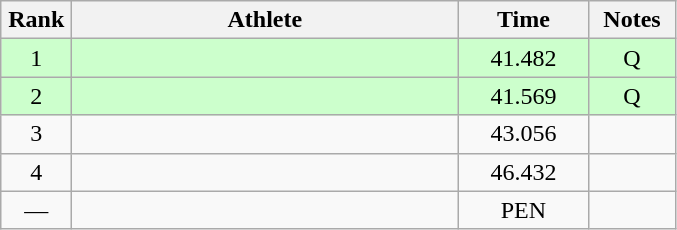<table class=wikitable style="text-align:center">
<tr>
<th width=40>Rank</th>
<th width=250>Athlete</th>
<th width=80>Time</th>
<th width=50>Notes</th>
</tr>
<tr bgcolor="ccffcc">
<td>1</td>
<td align=left></td>
<td>41.482</td>
<td>Q</td>
</tr>
<tr bgcolor="ccffcc">
<td>2</td>
<td align=left></td>
<td>41.569</td>
<td>Q</td>
</tr>
<tr>
<td>3</td>
<td align=left></td>
<td>43.056</td>
<td></td>
</tr>
<tr>
<td>4</td>
<td align=left></td>
<td>46.432</td>
<td></td>
</tr>
<tr>
<td>—</td>
<td align=left></td>
<td>PEN</td>
<td></td>
</tr>
</table>
